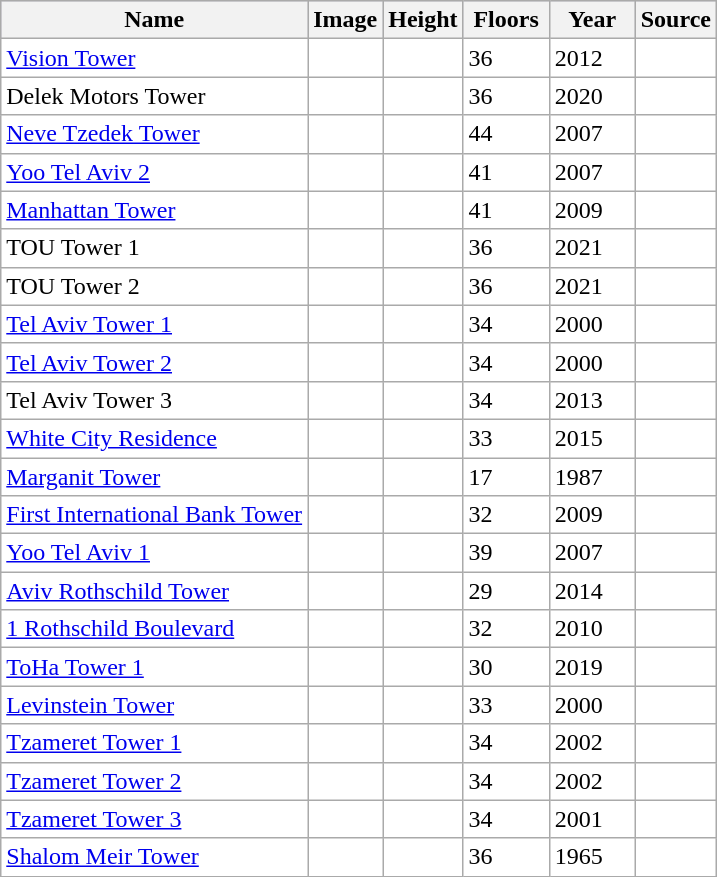<table class="wikitable sortable" style="border:#999; background:#fff;">
<tr style="background:#bdbbd7;">
<th>Name</th>
<th>Image</th>
<th>Height<br></th>
<th style="width:50px;">Floors</th>
<th style="width:50px;">Year</th>
<th class="unsortable">Source</th>
</tr>
<tr>
<td><a href='#'>Vision Tower</a></td>
<td></td>
<td></td>
<td>36</td>
<td>2012</td>
<td></td>
</tr>
<tr>
<td>Delek Motors Tower</td>
<td></td>
<td></td>
<td>36</td>
<td>2020</td>
<td></td>
</tr>
<tr>
<td><a href='#'>Neve Tzedek Tower</a></td>
<td></td>
<td></td>
<td>44</td>
<td>2007</td>
<td></td>
</tr>
<tr>
<td><a href='#'>Yoo Tel Aviv 2</a></td>
<td></td>
<td></td>
<td>41</td>
<td>2007</td>
<td></td>
</tr>
<tr>
<td><a href='#'>Manhattan Tower</a></td>
<td></td>
<td></td>
<td>41</td>
<td>2009</td>
<td></td>
</tr>
<tr>
<td>TOU Tower 1</td>
<td></td>
<td></td>
<td>36</td>
<td>2021</td>
<td></td>
</tr>
<tr>
<td>TOU Tower 2</td>
<td></td>
<td></td>
<td>36</td>
<td>2021</td>
<td></td>
</tr>
<tr>
<td><a href='#'>Tel Aviv Tower 1</a></td>
<td></td>
<td></td>
<td>34</td>
<td>2000</td>
<td></td>
</tr>
<tr>
<td><a href='#'>Tel Aviv Tower 2</a></td>
<td></td>
<td></td>
<td>34</td>
<td>2000</td>
<td></td>
</tr>
<tr>
<td>Tel Aviv Tower 3</td>
<td></td>
<td></td>
<td>34</td>
<td>2013</td>
<td></td>
</tr>
<tr>
<td><a href='#'>White City Residence</a></td>
<td></td>
<td></td>
<td>33</td>
<td>2015</td>
<td></td>
</tr>
<tr>
<td><a href='#'>Marganit Tower</a></td>
<td></td>
<td></td>
<td>17</td>
<td>1987</td>
<td></td>
</tr>
<tr>
<td><a href='#'>First International Bank Tower</a></td>
<td></td>
<td></td>
<td>32</td>
<td>2009</td>
<td></td>
</tr>
<tr>
<td><a href='#'>Yoo Tel Aviv 1</a></td>
<td></td>
<td></td>
<td>39</td>
<td>2007</td>
<td></td>
</tr>
<tr>
<td><a href='#'>Aviv Rothschild Tower</a></td>
<td></td>
<td></td>
<td>29</td>
<td>2014</td>
<td></td>
</tr>
<tr>
<td><a href='#'>1 Rothschild Boulevard</a></td>
<td></td>
<td></td>
<td>32</td>
<td>2010</td>
<td></td>
</tr>
<tr>
<td><a href='#'>ToHa Tower 1</a></td>
<td></td>
<td></td>
<td>30</td>
<td>2019</td>
<td></td>
</tr>
<tr>
<td><a href='#'>Levinstein Tower</a></td>
<td></td>
<td></td>
<td>33</td>
<td>2000</td>
<td></td>
</tr>
<tr>
<td><a href='#'>Tzameret Tower 1</a></td>
<td></td>
<td></td>
<td>34</td>
<td>2002</td>
<td></td>
</tr>
<tr>
<td><a href='#'>Tzameret Tower 2</a></td>
<td></td>
<td></td>
<td>34</td>
<td>2002</td>
<td></td>
</tr>
<tr>
<td><a href='#'>Tzameret Tower 3</a></td>
<td></td>
<td></td>
<td>34</td>
<td>2001</td>
<td></td>
</tr>
<tr>
<td><a href='#'>Shalom Meir Tower</a></td>
<td></td>
<td></td>
<td>36</td>
<td>1965</td>
<td></td>
</tr>
</table>
